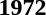<table>
<tr>
<td><strong>1972</strong><br></td>
</tr>
</table>
